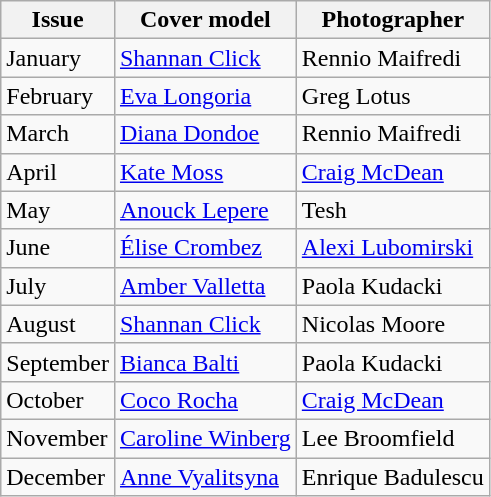<table class="wikitable">
<tr>
<th>Issue</th>
<th>Cover model</th>
<th>Photographer</th>
</tr>
<tr>
<td>January</td>
<td><a href='#'>Shannan Click</a></td>
<td>Rennio Maifredi</td>
</tr>
<tr>
<td>February</td>
<td><a href='#'>Eva Longoria</a></td>
<td>Greg Lotus</td>
</tr>
<tr>
<td>March</td>
<td><a href='#'>Diana Dondoe</a></td>
<td>Rennio Maifredi</td>
</tr>
<tr>
<td>April</td>
<td><a href='#'>Kate Moss</a></td>
<td><a href='#'>Craig McDean</a></td>
</tr>
<tr>
<td>May</td>
<td><a href='#'>Anouck Lepere</a></td>
<td>Tesh</td>
</tr>
<tr>
<td>June</td>
<td><a href='#'>Élise Crombez</a></td>
<td><a href='#'>Alexi Lubomirski</a></td>
</tr>
<tr>
<td>July</td>
<td><a href='#'>Amber Valletta</a></td>
<td>Paola Kudacki</td>
</tr>
<tr>
<td>August</td>
<td><a href='#'>Shannan Click</a></td>
<td>Nicolas Moore</td>
</tr>
<tr>
<td>September</td>
<td><a href='#'>Bianca Balti</a></td>
<td>Paola Kudacki</td>
</tr>
<tr>
<td>October</td>
<td><a href='#'>Coco Rocha</a></td>
<td><a href='#'>Craig McDean</a></td>
</tr>
<tr>
<td>November</td>
<td><a href='#'>Caroline Winberg</a></td>
<td>Lee Broomfield</td>
</tr>
<tr>
<td>December</td>
<td><a href='#'>Anne Vyalitsyna</a></td>
<td>Enrique Badulescu</td>
</tr>
</table>
